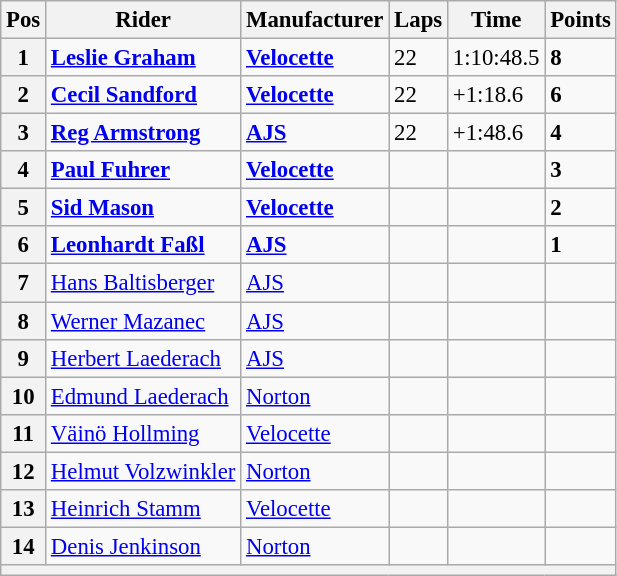<table class="wikitable" style="font-size: 95%;">
<tr>
<th>Pos</th>
<th>Rider</th>
<th>Manufacturer</th>
<th>Laps</th>
<th>Time</th>
<th>Points</th>
</tr>
<tr>
<th>1</th>
<td> <strong><a href='#'>Leslie Graham</a></strong></td>
<td><strong><a href='#'>Velocette</a></strong></td>
<td>22</td>
<td>1:10:48.5</td>
<td><strong>8</strong></td>
</tr>
<tr>
<th>2</th>
<td> <strong><a href='#'>Cecil Sandford</a></strong></td>
<td><strong><a href='#'>Velocette</a></strong></td>
<td>22</td>
<td>+1:18.6</td>
<td><strong>6</strong></td>
</tr>
<tr>
<th>3</th>
<td> <strong><a href='#'>Reg Armstrong</a></strong></td>
<td><strong><a href='#'>AJS</a></strong></td>
<td>22</td>
<td>+1:48.6</td>
<td><strong>4</strong></td>
</tr>
<tr>
<th>4</th>
<td> <strong><a href='#'>Paul Fuhrer</a></strong></td>
<td><strong><a href='#'>Velocette</a></strong></td>
<td></td>
<td></td>
<td><strong>3</strong></td>
</tr>
<tr>
<th>5</th>
<td> <strong><a href='#'>Sid Mason</a></strong></td>
<td><strong><a href='#'>Velocette</a></strong></td>
<td></td>
<td></td>
<td><strong>2</strong></td>
</tr>
<tr>
<th>6</th>
<td> <strong><a href='#'>Leonhardt Faßl</a></strong></td>
<td><strong><a href='#'>AJS</a></strong></td>
<td></td>
<td></td>
<td><strong>1</strong></td>
</tr>
<tr>
<th>7</th>
<td> <a href='#'>Hans Baltisberger</a></td>
<td><a href='#'>AJS</a></td>
<td></td>
<td></td>
<td></td>
</tr>
<tr>
<th>8</th>
<td> <a href='#'>Werner Mazanec</a></td>
<td><a href='#'>AJS</a></td>
<td></td>
<td></td>
<td></td>
</tr>
<tr>
<th>9</th>
<td> <a href='#'>Herbert Laederach</a></td>
<td><a href='#'>AJS</a></td>
<td></td>
<td></td>
<td></td>
</tr>
<tr>
<th>10</th>
<td> <a href='#'>Edmund Laederach</a></td>
<td><a href='#'>Norton</a></td>
<td></td>
<td></td>
<td></td>
</tr>
<tr>
<th>11</th>
<td> <a href='#'>Väinö Hollming</a></td>
<td><a href='#'>Velocette</a></td>
<td></td>
<td></td>
<td></td>
</tr>
<tr>
<th>12</th>
<td> <a href='#'>Helmut Volzwinkler</a></td>
<td><a href='#'>Norton</a></td>
<td></td>
<td></td>
<td></td>
</tr>
<tr>
<th>13</th>
<td> <a href='#'>Heinrich Stamm</a></td>
<td><a href='#'>Velocette</a></td>
<td></td>
<td></td>
<td></td>
</tr>
<tr>
<th>14</th>
<td> <a href='#'>Denis Jenkinson</a></td>
<td><a href='#'>Norton</a></td>
<td></td>
<td></td>
<td></td>
</tr>
<tr>
<th colspan=6></th>
</tr>
</table>
